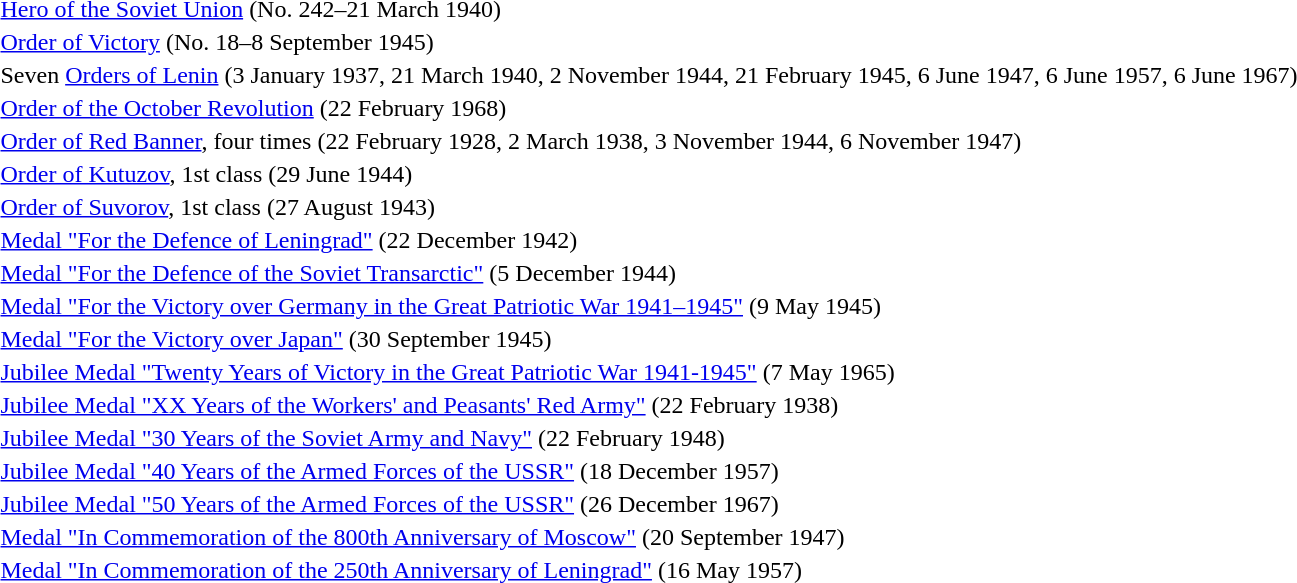<table>
<tr>
<td></td>
<td><a href='#'>Hero of the Soviet Union</a> (No. 242–21 March 1940)</td>
</tr>
<tr>
<td></td>
<td><a href='#'>Order of Victory</a> (No. 18–8 September 1945)</td>
</tr>
<tr>
<td></td>
<td>Seven <a href='#'>Orders of Lenin</a> (3 January 1937, 21 March 1940, 2 November 1944, 21 February 1945, 6 June 1947, 6 June 1957, 6 June 1967)</td>
</tr>
<tr>
<td></td>
<td><a href='#'>Order of the October Revolution</a> (22 February 1968)</td>
</tr>
<tr>
<td></td>
<td><a href='#'>Order of Red Banner</a>, four times (22 February 1928, 2 March 1938, 3 November 1944, 6 November 1947)</td>
</tr>
<tr>
<td></td>
<td><a href='#'>Order of Kutuzov</a>, 1st class (29 June 1944)</td>
</tr>
<tr>
<td></td>
<td><a href='#'>Order of Suvorov</a>, 1st class (27 August 1943)</td>
</tr>
<tr>
<td></td>
<td><a href='#'>Medal "For the Defence of Leningrad"</a> (22 December 1942)</td>
</tr>
<tr>
<td></td>
<td><a href='#'>Medal "For the Defence of the Soviet Transarctic"</a> (5 December 1944)</td>
</tr>
<tr>
<td></td>
<td><a href='#'>Medal "For the Victory over Germany in the Great Patriotic War 1941–1945"</a> (9 May 1945)</td>
</tr>
<tr>
<td></td>
<td><a href='#'>Medal "For the Victory over Japan"</a> (30 September 1945)</td>
</tr>
<tr>
<td></td>
<td><a href='#'>Jubilee Medal "Twenty Years of Victory in the Great Patriotic War 1941-1945"</a> (7 May 1965)</td>
</tr>
<tr>
<td></td>
<td><a href='#'>Jubilee Medal "XX Years of the Workers' and Peasants' Red Army"</a> (22 February 1938)</td>
</tr>
<tr>
<td></td>
<td><a href='#'>Jubilee Medal "30 Years of the Soviet Army and Navy"</a> (22 February 1948)</td>
</tr>
<tr>
<td></td>
<td><a href='#'>Jubilee Medal "40 Years of the Armed Forces of the USSR"</a> (18 December 1957)</td>
</tr>
<tr>
<td></td>
<td><a href='#'>Jubilee Medal "50 Years of the Armed Forces of the USSR"</a> (26 December 1967)</td>
</tr>
<tr>
<td></td>
<td><a href='#'>Medal "In Commemoration of the 800th Anniversary of Moscow"</a> (20 September 1947)</td>
</tr>
<tr>
<td></td>
<td><a href='#'>Medal "In Commemoration of the 250th Anniversary of Leningrad"</a> (16 May 1957)</td>
</tr>
<tr>
</tr>
</table>
